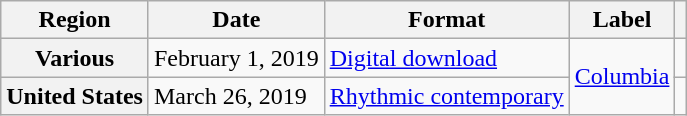<table class="wikitable plainrowheaders">
<tr>
<th scope="col">Region</th>
<th scope="col">Date</th>
<th scope="col">Format</th>
<th scope="col">Label</th>
<th scope="col"></th>
</tr>
<tr>
<th scope="row">Various</th>
<td>February 1, 2019</td>
<td><a href='#'>Digital download</a></td>
<td rowspan="2"><a href='#'>Columbia</a></td>
<td></td>
</tr>
<tr>
<th scope="row">United States</th>
<td>March 26, 2019</td>
<td><a href='#'>Rhythmic contemporary</a></td>
<td></td>
</tr>
</table>
